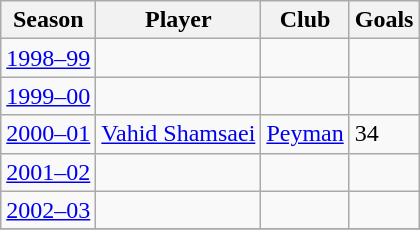<table class="sortable wikitable">
<tr>
<th>Season</th>
<th>Player</th>
<th>Club</th>
<th>Goals</th>
</tr>
<tr>
<td align=center><a href='#'>1998–99</a></td>
<td></td>
<td></td>
<td></td>
</tr>
<tr>
<td align=center><a href='#'>1999–00</a></td>
<td></td>
<td></td>
<td></td>
</tr>
<tr>
<td align=center><a href='#'>2000–01</a></td>
<td> <a href='#'>Vahid Shamsaei</a></td>
<td><a href='#'>Peyman</a></td>
<td>34</td>
</tr>
<tr>
<td align=center><a href='#'>2001–02</a></td>
<td></td>
<td></td>
<td></td>
</tr>
<tr>
<td align=center><a href='#'>2002–03</a></td>
<td></td>
<td></td>
<td></td>
</tr>
<tr>
</tr>
</table>
